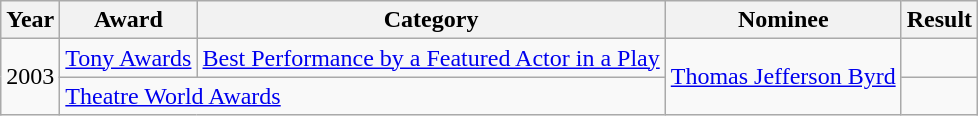<table class="wikitable">
<tr>
<th>Year</th>
<th>Award</th>
<th>Category</th>
<th>Nominee</th>
<th>Result</th>
</tr>
<tr>
<td rowspan="2" align="center">2003</td>
<td><a href='#'>Tony Awards</a></td>
<td><a href='#'>Best Performance by a Featured Actor in a Play</a></td>
<td rowspan="2"><a href='#'>Thomas Jefferson Byrd</a></td>
<td></td>
</tr>
<tr>
<td colspan="2"><a href='#'>Theatre World Awards</a></td>
<td></td>
</tr>
</table>
